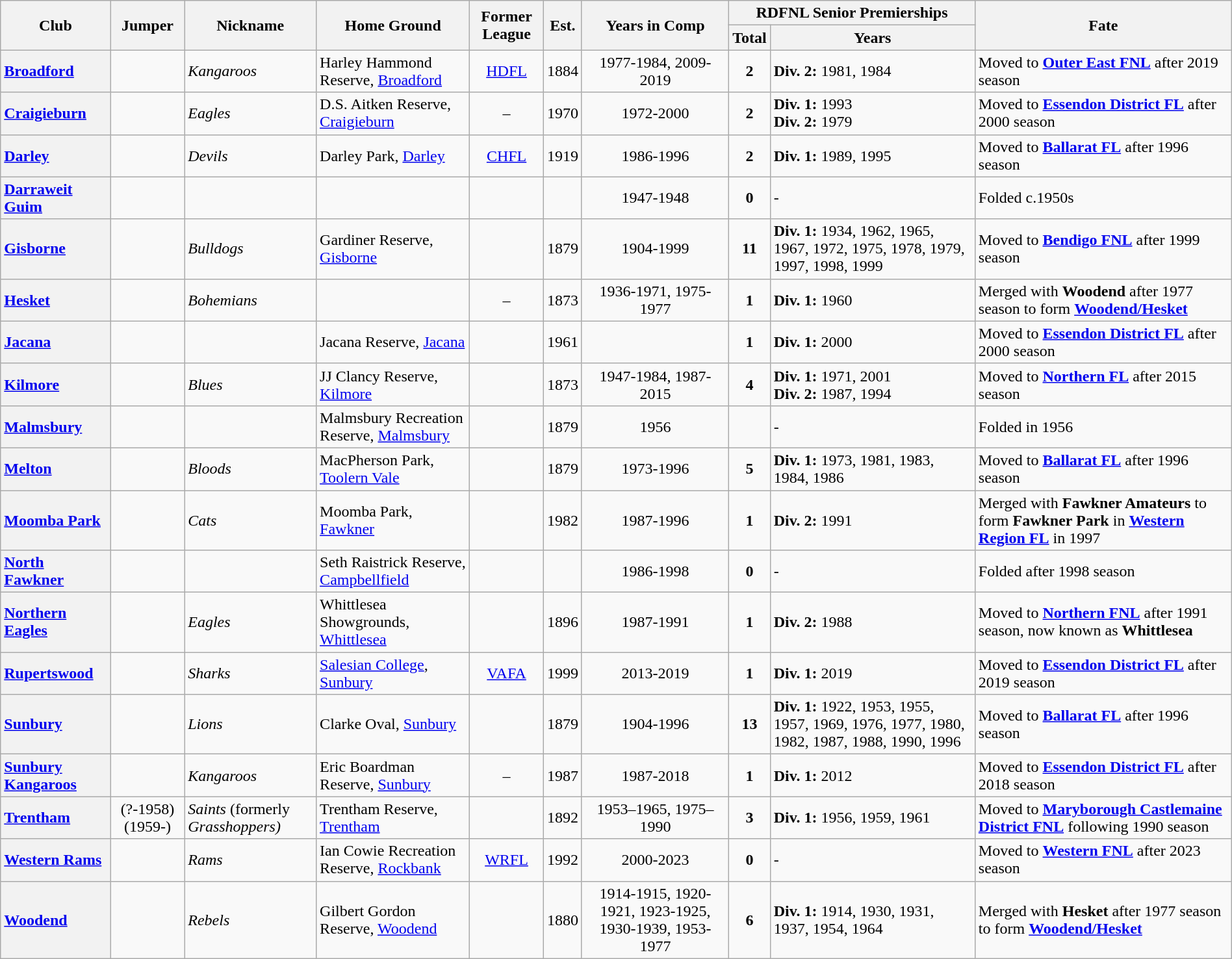<table class="wikitable sortable" style="width:100%">
<tr>
<th rowspan="2">Club</th>
<th rowspan="2">Jumper</th>
<th rowspan="2">Nickname</th>
<th rowspan="2">Home Ground</th>
<th rowspan="2">Former League</th>
<th rowspan="2">Est.</th>
<th rowspan="2">Years in Comp</th>
<th colspan="2">RDFNL Senior Premierships</th>
<th rowspan="2">Fate</th>
</tr>
<tr>
<th>Total</th>
<th>Years</th>
</tr>
<tr>
<th style="text-align:left"><a href='#'>Broadford</a></th>
<td></td>
<td><em>Kangaroos</em></td>
<td>Harley Hammond Reserve, <a href='#'>Broadford</a></td>
<td align="center"><a href='#'>HDFL</a></td>
<td align="center">1884</td>
<td align="center">1977-1984, 2009-2019</td>
<td align="center"><strong>2</strong></td>
<td><strong>Div. 2:</strong> 1981, 1984</td>
<td>Moved to <a href='#'><strong>Outer East FNL</strong></a> after 2019 season</td>
</tr>
<tr>
<th style="text-align:left"><a href='#'>Craigieburn</a></th>
<td></td>
<td><em>Eagles</em></td>
<td>D.S. Aitken Reserve, <a href='#'>Craigieburn</a></td>
<td align="center">–</td>
<td align="center">1970</td>
<td align="center">1972-2000</td>
<td align="center"><strong>2</strong></td>
<td><strong>Div. 1:</strong> 1993<br><strong>Div. 2:</strong> 1979</td>
<td>Moved to <a href='#'><strong>Essendon District FL</strong></a> after 2000 season</td>
</tr>
<tr>
<th style="text-align:left"><a href='#'>Darley</a></th>
<td></td>
<td><em>Devils</em></td>
<td>Darley Park, <a href='#'>Darley</a></td>
<td align="center"><a href='#'>CHFL</a></td>
<td align="center">1919</td>
<td align="center">1986-1996</td>
<td align="center"><strong>2</strong></td>
<td><strong>Div. 1:</strong> 1989, 1995</td>
<td>Moved to <a href='#'><strong>Ballarat FL</strong></a> after 1996 season</td>
</tr>
<tr>
<th style="text-align:left"><a href='#'>Darraweit Guim</a></th>
<td></td>
<td></td>
<td></td>
<td align="center"></td>
<td></td>
<td align="center">1947-1948</td>
<td align="center"><strong>0</strong></td>
<td>-</td>
<td>Folded c.1950s</td>
</tr>
<tr>
<th style="text-align:left"><a href='#'>Gisborne</a></th>
<td></td>
<td><em>Bulldogs</em></td>
<td>Gardiner Reserve, <a href='#'>Gisborne</a></td>
<td align="center"></td>
<td align="center">1879</td>
<td align="center">1904-1999</td>
<td align="center"><strong>11</strong></td>
<td><strong>Div. 1:</strong> 1934, 1962, 1965, 1967, 1972, 1975, 1978, 1979, 1997, 1998, 1999</td>
<td>Moved to <a href='#'><strong>Bendigo FNL</strong></a> after 1999 season</td>
</tr>
<tr>
<th style="text-align:left"><a href='#'>Hesket</a></th>
<td></td>
<td><em>Bohemians</em></td>
<td></td>
<td align="center">–</td>
<td align="center">1873</td>
<td align="center">1936-1971, 1975-1977</td>
<td align="center"><strong>1</strong></td>
<td><strong>Div. 1:</strong> 1960</td>
<td>Merged with <strong>Woodend</strong> after 1977 season to form <a href='#'><strong>Woodend/Hesket</strong></a></td>
</tr>
<tr>
<th style="text-align:left"><a href='#'>Jacana</a></th>
<td></td>
<td><em></em></td>
<td>Jacana Reserve, <a href='#'>Jacana</a></td>
<td align="center"></td>
<td align="center">1961</td>
<td align="center"></td>
<td align="center"><strong>1</strong></td>
<td><strong>Div. 1:</strong> 2000</td>
<td>Moved to <a href='#'><strong>Essendon District FL</strong></a> after 2000 season</td>
</tr>
<tr>
<th style="text-align:left"><a href='#'>Kilmore</a></th>
<td></td>
<td><em>Blues</em></td>
<td>JJ Clancy Reserve, <a href='#'>Kilmore</a></td>
<td align="center"></td>
<td align="center">1873</td>
<td align="center">1947-1984, 1987-2015</td>
<td align="center"><strong>4</strong></td>
<td><strong>Div. 1:</strong> 1971, 2001<br><strong>Div. 2:</strong> 1987, 1994</td>
<td>Moved to <a href='#'><strong>Northern FL</strong></a> after 2015 season</td>
</tr>
<tr>
<th style="text-align:left"><a href='#'>Malmsbury</a></th>
<td></td>
<td></td>
<td>Malmsbury Recreation Reserve, <a href='#'>Malmsbury</a></td>
<td align="center"></td>
<td align="center">1879</td>
<td align="center">1956</td>
<td></td>
<td>-</td>
<td>Folded in 1956</td>
</tr>
<tr>
<th style="text-align:left"><a href='#'>Melton</a></th>
<td></td>
<td><em>Bloods</em></td>
<td>MacPherson Park, <a href='#'>Toolern Vale</a></td>
<td align="center"></td>
<td align="center">1879</td>
<td align="center">1973-1996</td>
<td align="center"><strong>5</strong></td>
<td><strong>Div. 1:</strong> 1973, 1981, 1983, 1984, 1986</td>
<td>Moved to <a href='#'><strong>Ballarat FL</strong></a> after 1996 season</td>
</tr>
<tr>
<th style="text-align:left"><a href='#'>Moomba Park</a></th>
<td></td>
<td><em>Cats</em></td>
<td>Moomba Park, <a href='#'>Fawkner</a></td>
<td align="center"></td>
<td align="center">1982</td>
<td align="center">1987-1996</td>
<td align="center"><strong>1</strong></td>
<td><strong>Div. 2:</strong> 1991</td>
<td>Merged with <strong>Fawkner Amateurs</strong> to form <strong>Fawkner Park</strong> in <a href='#'><strong>Western Region FL</strong></a> in 1997</td>
</tr>
<tr>
<th style="text-align:left"><a href='#'>North Fawkner</a></th>
<td></td>
<td></td>
<td>Seth Raistrick Reserve, <a href='#'>Campbellfield</a></td>
<td align="center"></td>
<td></td>
<td align="center">1986-1998</td>
<td align="center"><strong>0</strong></td>
<td>-</td>
<td>Folded after 1998 season</td>
</tr>
<tr>
<th style="text-align:left"><a href='#'>Northern Eagles</a></th>
<td></td>
<td><em>Eagles</em></td>
<td>Whittlesea Showgrounds, <a href='#'>Whittlesea</a></td>
<td align="center"></td>
<td align="center">1896</td>
<td align="center">1987-1991</td>
<td align="center"><strong>1</strong></td>
<td><strong>Div. 2:</strong> 1988</td>
<td>Moved to <a href='#'><strong>Northern FNL</strong></a> after 1991 season, now known as <strong>Whittlesea</strong></td>
</tr>
<tr>
<th style="text-align:left"><a href='#'>Rupertswood</a></th>
<td></td>
<td><em>Sharks</em></td>
<td><a href='#'>Salesian College</a>, <a href='#'>Sunbury</a></td>
<td align="center"><a href='#'>VAFA</a></td>
<td align="center">1999</td>
<td align="center">2013-2019</td>
<td align="center"><strong>1</strong></td>
<td><strong>Div. 1:</strong> 2019</td>
<td>Moved to <a href='#'><strong>Essendon District FL</strong></a> after 2019 season</td>
</tr>
<tr>
<th style="text-align:left"><a href='#'>Sunbury</a></th>
<td></td>
<td><em>Lions</em></td>
<td>Clarke Oval, <a href='#'>Sunbury</a></td>
<td align="center"></td>
<td align="center">1879</td>
<td align="center">1904-1996</td>
<td align="center"><strong>13</strong></td>
<td><strong>Div. 1:</strong> 1922, 1953, 1955, 1957, 1969, 1976, 1977, 1980, 1982, 1987, 1988, 1990, 1996</td>
<td>Moved to <a href='#'><strong>Ballarat FL</strong></a> after 1996 season</td>
</tr>
<tr>
<th style="text-align:left"><a href='#'>Sunbury Kangaroos</a></th>
<td></td>
<td><em>Kangaroos</em></td>
<td>Eric Boardman Reserve, <a href='#'>Sunbury</a></td>
<td align="center">–</td>
<td align="center">1987</td>
<td align="center">1987-2018</td>
<td align="center"><strong>1</strong></td>
<td><strong>Div. 1:</strong> 2012</td>
<td>Moved to <a href='#'><strong>Essendon District FL</strong></a> after 2018 season</td>
</tr>
<tr>
<th style="text-align:left"><a href='#'>Trentham</a></th>
<td align="center">(?-1958)(1959-)</td>
<td><em>Saints</em> (formerly <em>Grasshoppers)</em></td>
<td>Trentham Reserve, <a href='#'>Trentham</a></td>
<td align="center"></td>
<td align="center">1892</td>
<td align="center">1953–1965, 1975–1990</td>
<td align="center"><strong>3</strong></td>
<td><strong>Div. 1:</strong> 1956, 1959, 1961</td>
<td>Moved to <a href='#'><strong>Maryborough Castlemaine District FNL</strong></a> following 1990 season</td>
</tr>
<tr>
<th style="text-align:left"><a href='#'>Western Rams</a></th>
<td></td>
<td><em>Rams</em></td>
<td>Ian Cowie Recreation Reserve, <a href='#'>Rockbank</a></td>
<td align="center"><a href='#'>WRFL</a></td>
<td align="center">1992</td>
<td align="center">2000-2023</td>
<td align="center"><strong>0</strong></td>
<td>-</td>
<td>Moved to <a href='#'><strong>Western FNL</strong></a> after 2023 season</td>
</tr>
<tr>
<th style="text-align:left"><a href='#'>Woodend</a></th>
<td></td>
<td><em>Rebels</em></td>
<td>Gilbert Gordon Reserve, <a href='#'>Woodend</a></td>
<td align="center"></td>
<td align="center">1880</td>
<td align="center">1914-1915, 1920-1921, 1923-1925, 1930-1939, 1953-1977</td>
<td align="center"><strong>6</strong></td>
<td><strong>Div. 1:</strong> 1914, 1930, 1931, 1937, 1954, 1964</td>
<td>Merged with <strong>Hesket</strong> after 1977 season to form <a href='#'><strong>Woodend/Hesket</strong></a></td>
</tr>
</table>
